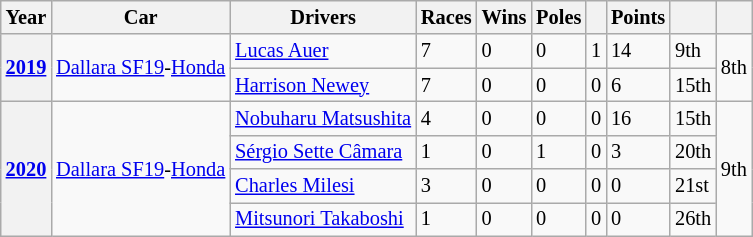<table class="wikitable" style="font-size:85%">
<tr>
<th>Year</th>
<th>Car</th>
<th>Drivers</th>
<th>Races</th>
<th>Wins</th>
<th>Poles</th>
<th></th>
<th>Points</th>
<th></th>
<th></th>
</tr>
<tr>
<th rowspan=2><a href='#'>2019</a></th>
<td rowspan=2><a href='#'>Dallara SF19</a>-<a href='#'>Honda</a></td>
<td> <a href='#'>Lucas Auer</a></td>
<td>7</td>
<td>0</td>
<td>0</td>
<td>1</td>
<td>14</td>
<td>9th</td>
<td rowspan=2>8th</td>
</tr>
<tr>
<td> <a href='#'>Harrison Newey</a></td>
<td>7</td>
<td>0</td>
<td>0</td>
<td>0</td>
<td>6</td>
<td>15th</td>
</tr>
<tr>
<th rowspan="4"><a href='#'>2020</a></th>
<td rowspan="4"><a href='#'>Dallara SF19</a>-<a href='#'>Honda</a></td>
<td> <a href='#'>Nobuharu Matsushita</a></td>
<td>4</td>
<td>0</td>
<td>0</td>
<td>0</td>
<td>16</td>
<td>15th</td>
<td rowspan="4">9th</td>
</tr>
<tr>
<td> <a href='#'>Sérgio Sette Câmara</a></td>
<td>1</td>
<td>0</td>
<td>1</td>
<td>0</td>
<td>3</td>
<td>20th</td>
</tr>
<tr>
<td> <a href='#'>Charles Milesi</a></td>
<td>3</td>
<td>0</td>
<td>0</td>
<td>0</td>
<td>0</td>
<td>21st</td>
</tr>
<tr>
<td> <a href='#'>Mitsunori Takaboshi</a></td>
<td>1</td>
<td>0</td>
<td>0</td>
<td>0</td>
<td>0</td>
<td>26th</td>
</tr>
</table>
